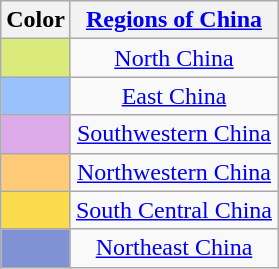<table class="wikitable" style="width:auto; text-align:center;">
<tr>
<th>Color</th>
<th><a href='#'>Regions of China</a></th>
</tr>
<tr>
<td style="background-color: #daea7b; width:20px;"></td>
<td><a href='#'>North China</a></td>
</tr>
<tr>
<td style="background-color: #99c1fb; width:20px;"></td>
<td><a href='#'>East China</a></td>
</tr>
<tr>
<td style="background-color: #dca9e9; width:20px;"></td>
<td><a href='#'>Southwestern China</a></td>
</tr>
<tr>
<td style="background-color: #ffcb78; width:20px;"></td>
<td><a href='#'>Northwestern China</a></td>
</tr>
<tr>
<td style="background-color: #fadb4c; width:20px;"></td>
<td><a href='#'>South Central China</a></td>
</tr>
<tr>
<td style="background-color: #8092d4; width:20px;"></td>
<td><a href='#'>Northeast China</a></td>
</tr>
</table>
